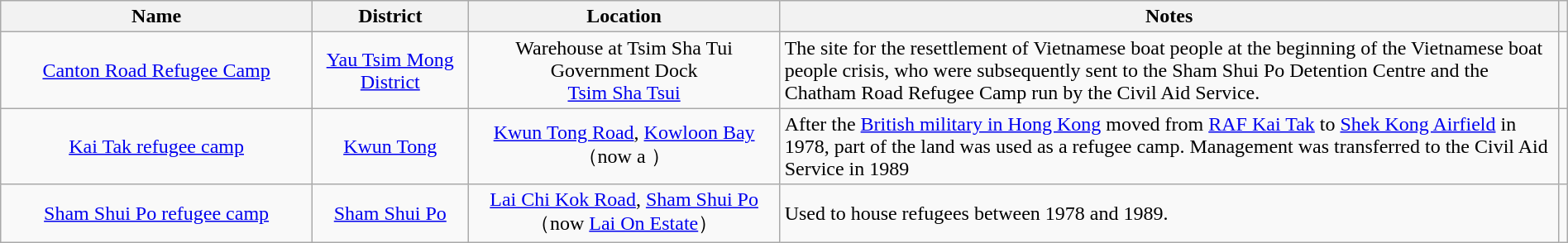<table class="wikitable" style="width:100%; text-align:center">
<tr>
<th width="20%">Name</th>
<th width="10%">District</th>
<th width="20%">Location</th>
<th width="60%">Notes</th>
<th width="10%"></th>
</tr>
<tr>
<td><a href='#'>Canton Road Refugee Camp</a></td>
<td><a href='#'>Yau Tsim Mong District</a></td>
<td>Warehouse at Tsim Sha Tui Government Dock<br><a href='#'>Tsim Sha Tsui</a></td>
<td style="text-align:left">The site for the resettlement of Vietnamese boat people at the beginning of the Vietnamese boat people crisis, who were subsequently sent to the Sham Shui Po Detention Centre and the Chatham Road Refugee Camp run by the Civil Aid Service.</td>
<td></td>
</tr>
<tr>
<td><a href='#'>Kai Tak refugee camp</a></td>
<td><a href='#'>Kwun Tong</a></td>
<td><a href='#'>Kwun Tong Road</a>, <a href='#'>Kowloon Bay</a><br>（now a ）</td>
<td style="text-align:left">After the <a href='#'>British military in Hong Kong</a> moved from <a href='#'>RAF Kai Tak</a> to <a href='#'>Shek Kong Airfield</a> in 1978, part of the land was used as a refugee camp. Management was transferred to the Civil Aid Service in 1989</td>
<td></td>
</tr>
<tr>
<td><a href='#'>Sham Shui Po refugee camp</a></td>
<td><a href='#'>Sham Shui Po</a></td>
<td><a href='#'>Lai Chi Kok Road</a>, <a href='#'>Sham Shui Po</a><br>（now <a href='#'>Lai On Estate</a>）</td>
<td style="text-align:left">Used to house refugees between 1978 and 1989.</td>
<td></td>
</tr>
</table>
